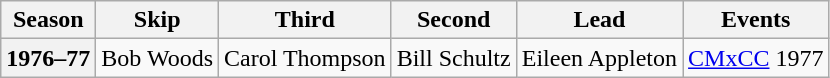<table class="wikitable">
<tr>
<th scope="col">Season</th>
<th scope="col">Skip</th>
<th scope="col">Third</th>
<th scope="col">Second</th>
<th scope="col">Lead</th>
<th scope="col">Events</th>
</tr>
<tr>
<th scope="row">1976–77</th>
<td>Bob Woods</td>
<td>Carol Thompson</td>
<td>Bill Schultz</td>
<td>Eileen Appleton</td>
<td><a href='#'>CMxCC</a> 1977</td>
</tr>
</table>
